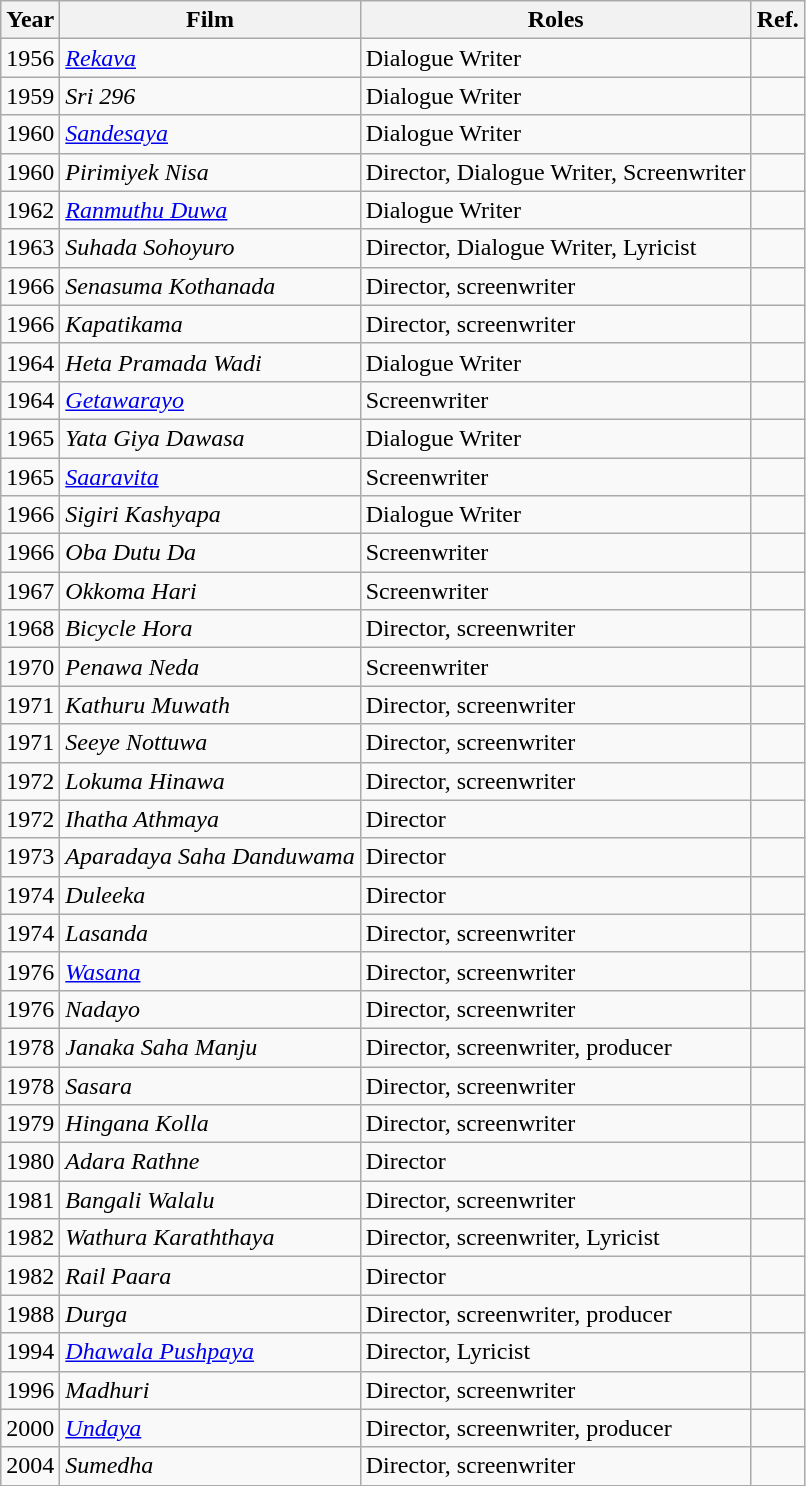<table class="wikitable">
<tr>
<th>Year</th>
<th>Film</th>
<th>Roles</th>
<th>Ref.</th>
</tr>
<tr>
<td>1956</td>
<td><em><a href='#'>Rekava</a></em></td>
<td>Dialogue Writer</td>
<td></td>
</tr>
<tr>
<td>1959</td>
<td><em>Sri 296</em></td>
<td>Dialogue Writer</td>
<td></td>
</tr>
<tr>
<td>1960</td>
<td><em><a href='#'>Sandesaya</a></em></td>
<td>Dialogue Writer</td>
<td></td>
</tr>
<tr>
<td>1960</td>
<td><em>Pirimiyek Nisa</em></td>
<td>Director, Dialogue Writer, Screenwriter</td>
<td></td>
</tr>
<tr>
<td>1962</td>
<td><em><a href='#'>Ranmuthu Duwa</a></em></td>
<td>Dialogue Writer</td>
<td></td>
</tr>
<tr>
<td>1963</td>
<td><em>Suhada Sohoyuro</em></td>
<td>Director, Dialogue Writer, Lyricist</td>
<td></td>
</tr>
<tr>
<td>1966</td>
<td><em>Senasuma Kothanada</em></td>
<td>Director, screenwriter</td>
<td></td>
</tr>
<tr>
<td>1966</td>
<td><em>Kapatikama</em></td>
<td>Director, screenwriter</td>
<td></td>
</tr>
<tr>
<td>1964</td>
<td><em>Heta Pramada Wadi</em></td>
<td>Dialogue Writer</td>
<td></td>
</tr>
<tr>
<td>1964</td>
<td><em><a href='#'>Getawarayo</a></em></td>
<td>Screenwriter</td>
<td></td>
</tr>
<tr>
<td>1965</td>
<td><em>Yata Giya Dawasa</em></td>
<td>Dialogue Writer</td>
<td></td>
</tr>
<tr>
<td>1965</td>
<td><em><a href='#'>Saaravita</a></em></td>
<td>Screenwriter</td>
<td></td>
</tr>
<tr>
<td>1966</td>
<td><em>Sigiri Kashyapa</em></td>
<td>Dialogue Writer</td>
<td></td>
</tr>
<tr>
<td>1966</td>
<td><em>Oba Dutu Da</em></td>
<td>Screenwriter</td>
<td></td>
</tr>
<tr>
<td>1967</td>
<td><em>Okkoma Hari</em></td>
<td>Screenwriter</td>
<td></td>
</tr>
<tr>
<td>1968</td>
<td><em>Bicycle Hora</em></td>
<td>Director, screenwriter</td>
<td></td>
</tr>
<tr>
<td>1970</td>
<td><em>Penawa Neda</em></td>
<td>Screenwriter</td>
<td></td>
</tr>
<tr>
<td>1971</td>
<td><em>Kathuru Muwath</em></td>
<td>Director, screenwriter</td>
<td></td>
</tr>
<tr>
<td>1971</td>
<td><em>Seeye Nottuwa</em></td>
<td>Director, screenwriter</td>
<td></td>
</tr>
<tr>
<td>1972</td>
<td><em>Lokuma Hinawa</em></td>
<td>Director, screenwriter</td>
<td></td>
</tr>
<tr>
<td>1972</td>
<td><em>Ihatha Athmaya</em></td>
<td>Director</td>
<td></td>
</tr>
<tr>
<td>1973</td>
<td><em>Aparadaya Saha Danduwama</em></td>
<td>Director</td>
<td></td>
</tr>
<tr>
<td>1974</td>
<td><em>Duleeka</em></td>
<td>Director</td>
<td></td>
</tr>
<tr>
<td>1974</td>
<td><em>Lasanda</em></td>
<td>Director, screenwriter</td>
<td></td>
</tr>
<tr>
<td>1976</td>
<td><em><a href='#'>Wasana</a></em></td>
<td>Director, screenwriter</td>
<td></td>
</tr>
<tr>
<td>1976</td>
<td><em>Nadayo</em></td>
<td>Director, screenwriter</td>
<td></td>
</tr>
<tr>
<td>1978</td>
<td><em>Janaka Saha Manju</em></td>
<td>Director, screenwriter, producer</td>
<td></td>
</tr>
<tr>
<td>1978</td>
<td><em>Sasara</em></td>
<td>Director, screenwriter</td>
<td></td>
</tr>
<tr>
<td>1979</td>
<td><em>Hingana Kolla</em></td>
<td>Director, screenwriter</td>
<td></td>
</tr>
<tr>
<td>1980</td>
<td><em>Adara Rathne</em></td>
<td>Director</td>
<td></td>
</tr>
<tr>
<td>1981</td>
<td><em>Bangali Walalu</em></td>
<td>Director, screenwriter</td>
<td></td>
</tr>
<tr>
<td>1982</td>
<td><em>Wathura Karaththaya</em></td>
<td>Director, screenwriter, Lyricist</td>
<td></td>
</tr>
<tr>
<td>1982</td>
<td><em>Rail Paara</em></td>
<td>Director</td>
<td></td>
</tr>
<tr>
<td>1988</td>
<td><em>Durga</em></td>
<td>Director, screenwriter, producer</td>
<td></td>
</tr>
<tr>
<td>1994</td>
<td><em><a href='#'>Dhawala Pushpaya</a></em></td>
<td>Director, Lyricist</td>
<td></td>
</tr>
<tr>
<td>1996</td>
<td><em>Madhuri</em></td>
<td>Director, screenwriter</td>
<td></td>
</tr>
<tr>
<td>2000</td>
<td><em><a href='#'>Undaya</a></em></td>
<td>Director, screenwriter, producer</td>
<td></td>
</tr>
<tr>
<td>2004</td>
<td><em>Sumedha</em></td>
<td>Director, screenwriter</td>
<td></td>
</tr>
</table>
